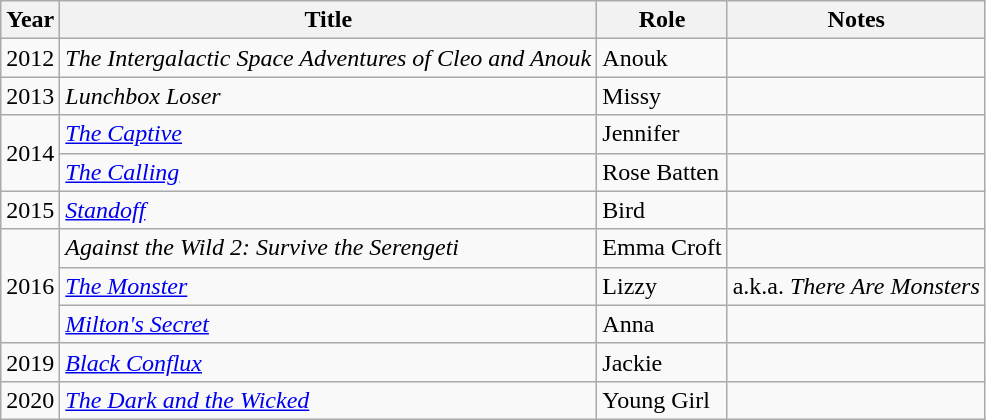<table class="wikitable sortable">
<tr>
<th>Year</th>
<th>Title</th>
<th>Role</th>
<th class="unsortable">Notes</th>
</tr>
<tr>
<td>2012</td>
<td data-sort-value="Intergalactic Space Adventures of Cleo and Anouk, The"><em>The Intergalactic Space Adventures of Cleo and Anouk</em></td>
<td>Anouk</td>
<td></td>
</tr>
<tr>
<td>2013</td>
<td><em>Lunchbox Loser</em></td>
<td>Missy</td>
<td></td>
</tr>
<tr>
<td rowspan=2>2014</td>
<td data-sort-value="Captive, The"><em><a href='#'>The Captive</a></em></td>
<td>Jennifer</td>
<td></td>
</tr>
<tr>
<td data-sort-value="Calling, The"><em><a href='#'>The Calling</a></em></td>
<td>Rose Batten</td>
<td></td>
</tr>
<tr>
<td>2015</td>
<td><em><a href='#'>Standoff</a></em></td>
<td>Bird</td>
<td></td>
</tr>
<tr>
<td rowspan=3>2016</td>
<td><em>Against the Wild 2: Survive the Serengeti</em></td>
<td>Emma Croft</td>
<td></td>
</tr>
<tr>
<td data-sort-value="Monster, The"><em><a href='#'>The Monster</a></em></td>
<td>Lizzy</td>
<td>a.k.a. <em>There Are Monsters</em></td>
</tr>
<tr>
<td><em><a href='#'>Milton's Secret</a></em></td>
<td>Anna</td>
<td></td>
</tr>
<tr>
<td>2019</td>
<td><em><a href='#'>Black Conflux</a></em></td>
<td>Jackie</td>
<td></td>
</tr>
<tr>
<td>2020</td>
<td data-sort-value="Dark and the Wicked, The"><em><a href='#'>The Dark and the Wicked</a></em></td>
<td>Young Girl</td>
<td></td>
</tr>
</table>
